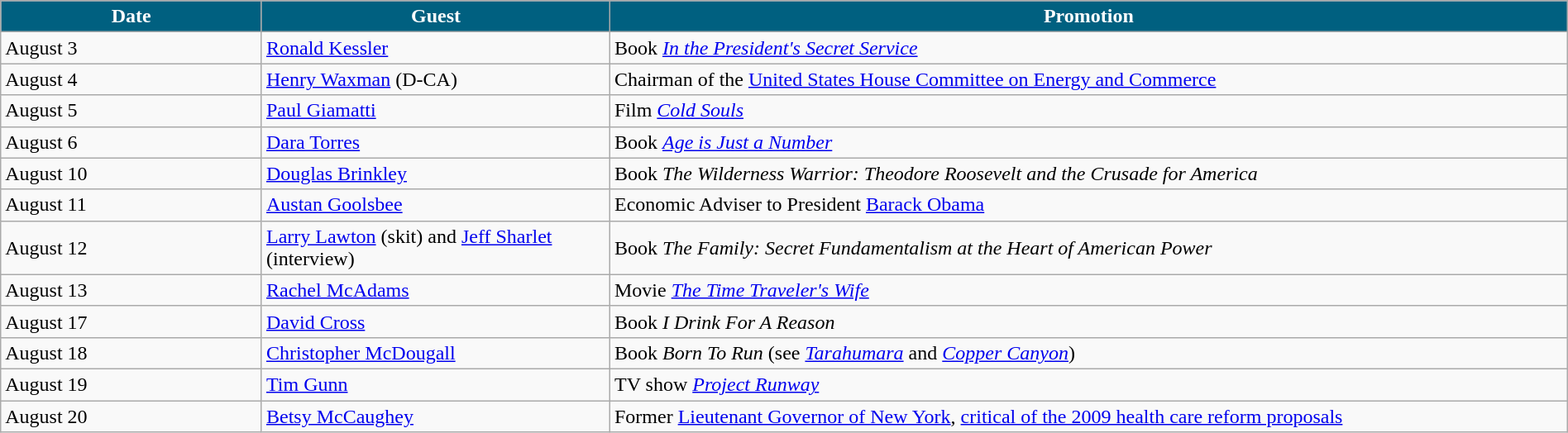<table class="wikitable" width="100%">
<tr bgcolor="#CCCCCC">
<th width="15%" style="background:#006080; color:#FFFFFF">Date</th>
<th width="20%" style="background:#006080; color:#FFFFFF">Guest</th>
<th width="55%" style="background:#006080; color:#FFFFFF">Promotion</th>
</tr>
<tr>
<td>August 3</td>
<td><a href='#'>Ronald Kessler</a></td>
<td>Book <em><a href='#'>In the President's Secret Service</a></em></td>
</tr>
<tr>
<td>August 4</td>
<td><a href='#'>Henry Waxman</a> (D-CA)</td>
<td>Chairman of the <a href='#'>United States House Committee on Energy and Commerce</a></td>
</tr>
<tr>
<td>August 5</td>
<td><a href='#'>Paul Giamatti</a></td>
<td>Film <em><a href='#'>Cold Souls</a></em></td>
</tr>
<tr>
<td>August 6</td>
<td><a href='#'>Dara Torres</a></td>
<td>Book <em><a href='#'>Age is Just a Number</a></em></td>
</tr>
<tr>
<td>August 10</td>
<td><a href='#'>Douglas Brinkley</a></td>
<td>Book <em>The Wilderness Warrior: Theodore Roosevelt and the Crusade for America</em></td>
</tr>
<tr>
<td>August 11</td>
<td><a href='#'>Austan Goolsbee</a></td>
<td>Economic Adviser to President <a href='#'>Barack Obama</a></td>
</tr>
<tr>
<td>August 12</td>
<td><a href='#'>Larry Lawton</a> (skit) and <a href='#'>Jeff Sharlet</a> (interview)</td>
<td>Book <em>The Family: Secret Fundamentalism at the Heart of American Power</em></td>
</tr>
<tr>
<td>August 13</td>
<td><a href='#'>Rachel McAdams</a></td>
<td>Movie <em><a href='#'>The Time Traveler's Wife</a></em></td>
</tr>
<tr>
<td>August 17</td>
<td><a href='#'>David Cross</a></td>
<td>Book <em>I Drink For A Reason</em></td>
</tr>
<tr>
<td>August 18</td>
<td><a href='#'>Christopher McDougall</a></td>
<td>Book <em>Born To Run</em> (see <em><a href='#'>Tarahumara</a></em> and <em><a href='#'>Copper Canyon</a></em>)</td>
</tr>
<tr>
<td>August 19</td>
<td><a href='#'>Tim Gunn</a></td>
<td>TV show <em><a href='#'>Project Runway</a></em></td>
</tr>
<tr>
<td>August 20</td>
<td><a href='#'>Betsy McCaughey</a></td>
<td>Former <a href='#'>Lieutenant Governor of New York</a>, <a href='#'>critical of the 2009 health care reform proposals</a></td>
</tr>
</table>
